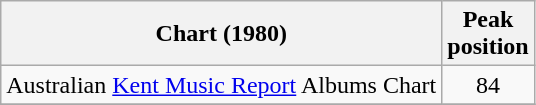<table class="wikitable sortable plainrowheaders" style="text-align:center">
<tr>
<th scope="col">Chart (1980)</th>
<th scope="col">Peak<br>position</th>
</tr>
<tr>
<td>Australian <a href='#'>Kent Music Report</a> Albums Chart</td>
<td align="center">84</td>
</tr>
<tr>
</tr>
</table>
